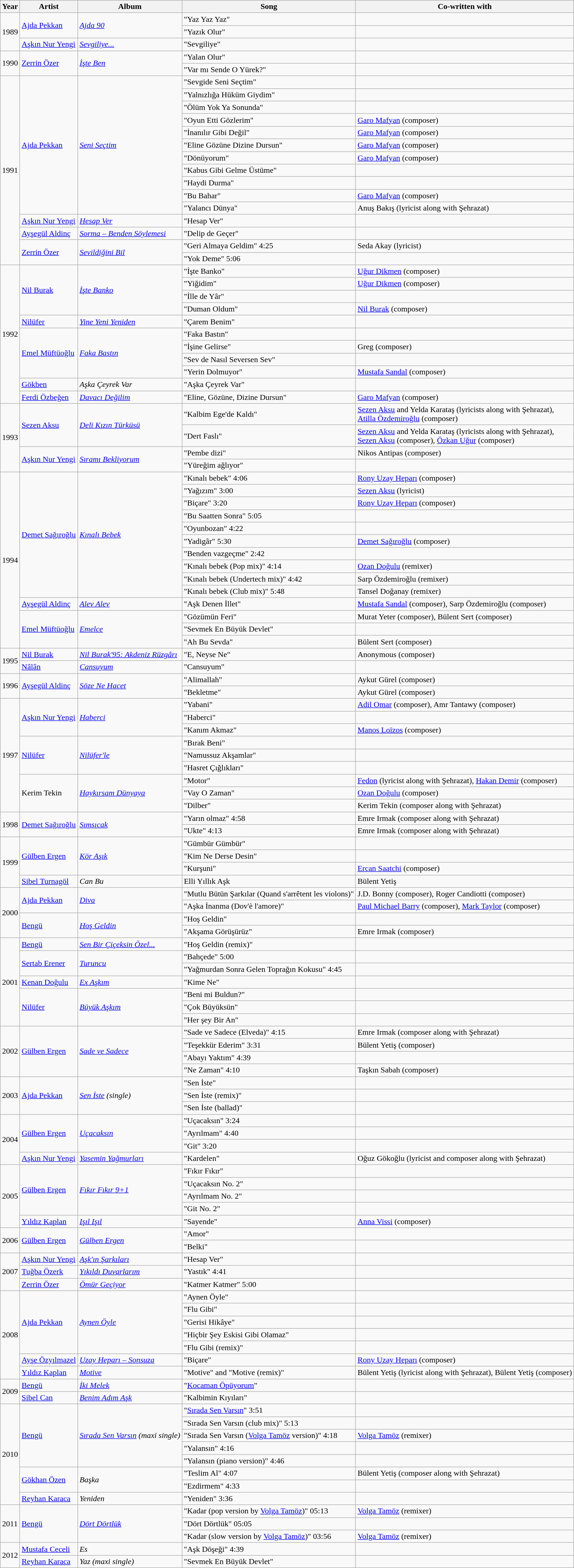<table class="wikitable">
<tr>
<th>Year</th>
<th>Artist</th>
<th>Album</th>
<th>Song</th>
<th>Co-written with</th>
</tr>
<tr>
<td rowspan=3>1989</td>
<td rowspan=2><a href='#'>Ajda Pekkan</a></td>
<td rowspan=2><em><a href='#'>Ajda 90</a></em></td>
<td>"Yaz Yaz Yaz"</td>
<td></td>
</tr>
<tr>
<td>"Yazık Olur"</td>
<td></td>
</tr>
<tr>
<td><a href='#'>Aşkın Nur Yengi</a></td>
<td><em><a href='#'>Sevgiliye...</a></em></td>
<td>"Sevgiliye"</td>
<td></td>
</tr>
<tr>
<td rowspan=2>1990</td>
<td rowspan=2><a href='#'>Zerrin Özer</a></td>
<td rowspan=2><em><a href='#'>İşte Ben</a></em></td>
<td>"Yalan Olur"</td>
<td></td>
</tr>
<tr>
<td>"Var mı Sende O Yürek?"</td>
<td></td>
</tr>
<tr>
<td rowspan=15>1991</td>
<td rowspan=11><a href='#'>Ajda Pekkan</a></td>
<td rowspan=11><em><a href='#'>Seni Seçtim</a></em></td>
<td>"Sevgide Seni Seçtim"</td>
<td></td>
</tr>
<tr>
<td>"Yalnızlığa Hüküm Giydim"</td>
<td></td>
</tr>
<tr>
<td>"Ölüm Yok Ya Sonunda"</td>
<td></td>
</tr>
<tr>
<td>"Oyun Etti Gözlerim"</td>
<td><a href='#'>Garo Mafyan</a> (composer)</td>
</tr>
<tr>
<td>"İnanılır Gibi Değil"</td>
<td><a href='#'>Garo Mafyan</a> (composer)</td>
</tr>
<tr>
<td>"Eline Gözüne Dizine Dursun"</td>
<td><a href='#'>Garo Mafyan</a> (composer)</td>
</tr>
<tr>
<td>"Dönüyorum"</td>
<td><a href='#'>Garo Mafyan</a> (composer)</td>
</tr>
<tr>
<td>"Kabus Gibi Gelme Üstüme"</td>
<td></td>
</tr>
<tr>
<td>"Haydi Durma"</td>
<td></td>
</tr>
<tr>
<td>"Bu Bahar"</td>
<td><a href='#'>Garo Mafyan</a> (composer)</td>
</tr>
<tr>
<td>"Yalancı Dünya"</td>
<td>Anuş Bakış (lyricist along with Şehrazat)</td>
</tr>
<tr>
<td><a href='#'>Aşkın Nur Yengi</a></td>
<td><em><a href='#'>Hesap Ver</a></em></td>
<td>"Hesap Ver"</td>
<td></td>
</tr>
<tr>
<td><a href='#'>Ayşegül Aldinç</a></td>
<td><em><a href='#'>Sorma – Benden Söylemesi</a></em></td>
<td>"Delip de Geçer"</td>
<td></td>
</tr>
<tr>
<td rowspan=2><a href='#'>Zerrin Özer</a></td>
<td rowspan=2><em><a href='#'>Sevildiğini Bil</a></em></td>
<td>"Geri Almaya Geldim" 4:25</td>
<td>Seda Akay (lyricist)</td>
</tr>
<tr>
<td>"Yok Deme" 5:06</td>
<td></td>
</tr>
<tr>
<td rowspan=11>1992</td>
<td rowspan=4><a href='#'>Nil Burak</a></td>
<td rowspan=4><em><a href='#'>İşte Banko</a></em></td>
<td>"İşte Banko"</td>
<td><a href='#'>Uğur Dikmen</a> (composer)</td>
</tr>
<tr>
<td>"Yiğidim"</td>
<td><a href='#'>Uğur Dikmen</a> (composer)</td>
</tr>
<tr>
<td>"İlle de Yâr"</td>
<td></td>
</tr>
<tr>
<td>"Duman Oldum"</td>
<td><a href='#'>Nil Burak</a> (composer)</td>
</tr>
<tr>
<td><a href='#'>Nilüfer</a></td>
<td><em><a href='#'>Yine Yeni Yeniden</a></em></td>
<td>"Çarem Benim"</td>
<td></td>
</tr>
<tr>
<td rowspan=4><a href='#'>Emel Müftüoğlu</a></td>
<td rowspan=4><em><a href='#'>Faka Bastın</a></em></td>
<td>"Faka Bastın"</td>
<td></td>
</tr>
<tr>
<td>"İşine Gelirse"</td>
<td>Greg (composer)</td>
</tr>
<tr>
<td>"Sev de Nasıl Seversen Sev"</td>
<td></td>
</tr>
<tr>
<td>"Yerin Dolmuyor"</td>
<td><a href='#'>Mustafa Sandal</a> (composer)</td>
</tr>
<tr>
<td><a href='#'>Gökben</a></td>
<td><em>Aşka Çeyrek Var</em></td>
<td>"Aşka Çeyrek Var"</td>
<td></td>
</tr>
<tr>
<td><a href='#'>Ferdi Özbeğen</a></td>
<td><em><a href='#'>Davacı Değilim</a></em></td>
<td>"Eline, Gözüne, Dizine Dursun"</td>
<td><a href='#'>Garo Mafyan</a> (composer)</td>
</tr>
<tr>
<td rowspan=4>1993</td>
<td rowspan=2><a href='#'>Sezen Aksu</a></td>
<td rowspan=2><em><a href='#'>Deli Kızın Türküsü</a></em></td>
<td>"Kalbim Ege'de Kaldı"</td>
<td><a href='#'>Sezen Aksu</a> and Yelda Karataş (lyricists along with Şehrazat),<br><a href='#'>Atilla Özdemiroğlu</a> (composer)</td>
</tr>
<tr>
<td>"Dert Faslı"</td>
<td><a href='#'>Sezen Aksu</a> and Yelda Karataş (lyricists along with Şehrazat),<br><a href='#'>Sezen Aksu</a> (composer), <a href='#'>Özkan Uğur</a> (composer)</td>
</tr>
<tr>
<td rowspan=2><a href='#'>Aşkın Nur Yengi</a></td>
<td rowspan=2><em><a href='#'>Sıramı Bekliyorum</a></em></td>
<td>"Pembe dizi"</td>
<td>Nikos Antipas (composer)</td>
</tr>
<tr>
<td>"Yüreğim ağlıyor"</td>
<td></td>
</tr>
<tr>
<td rowspan=14>1994</td>
<td rowspan=10><a href='#'>Demet Sağıroğlu</a></td>
<td rowspan=10><em><a href='#'>Kınalı Bebek</a></em></td>
<td>"Kınalı bebek" 4:06</td>
<td><a href='#'>Rony Uzay Heparı</a> (composer)</td>
</tr>
<tr>
<td>"Yağızım" 3:00</td>
<td><a href='#'>Sezen Aksu</a> (lyricist)</td>
</tr>
<tr>
<td>"Biçare" 3:20</td>
<td><a href='#'>Rony Uzay Heparı</a> (composer)</td>
</tr>
<tr>
<td>"Bu Saatten Sonra" 5:05</td>
<td></td>
</tr>
<tr>
<td>"Oyunbozan" 4:22</td>
<td></td>
</tr>
<tr>
<td>"Yadigâr" 5:30</td>
<td><a href='#'>Demet Sağıroğlu</a> (composer)</td>
</tr>
<tr>
<td>"Benden vazgeçme" 2:42</td>
<td></td>
</tr>
<tr>
<td>"Kınalı bebek (Pop mix)" 4:14</td>
<td><a href='#'>Ozan Doğulu</a> (remixer)</td>
</tr>
<tr>
<td>"Kınalı bebek (Undertech mix)" 4:42</td>
<td>Sarp Özdemiroğlu (remixer)</td>
</tr>
<tr>
<td>"Kınalı bebek (Club mix)" 5:48</td>
<td>Tansel Doğanay (remixer)</td>
</tr>
<tr>
<td><a href='#'>Ayşegül Aldinç</a></td>
<td><em><a href='#'>Alev Alev</a></em></td>
<td>"Aşk Denen İllet"</td>
<td><a href='#'>Mustafa Sandal</a> (composer), Sarp Özdemiroğlu (composer)</td>
</tr>
<tr>
<td rowspan=3><a href='#'>Emel Müftüoğlu</a></td>
<td rowspan=3><em><a href='#'>Emelce</a></em></td>
<td>"Gözümün Feri"</td>
<td>Murat Yeter (composer), Bülent Sert (composer)</td>
</tr>
<tr>
<td>"Sevmek En Büyük Devlet"</td>
<td></td>
</tr>
<tr>
<td>"Ah Bu Sevda"</td>
<td>Bülent Sert (composer)</td>
</tr>
<tr>
<td rowspan=2>1995</td>
<td><a href='#'>Nil Burak</a></td>
<td><em><a href='#'>Nil Burak'95: Akdeniz Rüzgârı</a></em></td>
<td>"E, Neyse Ne"</td>
<td>Anonymous (composer)</td>
</tr>
<tr>
<td><a href='#'>Nâlân</a></td>
<td><em><a href='#'>Cansuyum</a></em></td>
<td>"Cansuyum"</td>
<td></td>
</tr>
<tr>
<td rowspan=2>1996</td>
<td rowspan=2><a href='#'>Ayşegül Aldinç</a></td>
<td rowspan=2><em><a href='#'>Söze Ne Hacet</a></em></td>
<td>"Alimallah"</td>
<td>Aykut Gürel (composer)</td>
</tr>
<tr>
<td>"Bekletme"</td>
<td>Aykut Gürel (composer)</td>
</tr>
<tr>
<td rowspan=9>1997</td>
<td rowspan=3><a href='#'>Aşkın Nur Yengi</a></td>
<td rowspan=3><em><a href='#'>Haberci</a></em></td>
<td>"Yabani"</td>
<td><a href='#'>Adil Omar</a> (composer), Amr Tantawy (composer)</td>
</tr>
<tr>
<td>"Haberci"</td>
<td></td>
</tr>
<tr>
<td>"Kanım Akmaz"</td>
<td><a href='#'>Manos Loïzos</a> (composer)</td>
</tr>
<tr>
<td rowspan=3><a href='#'>Nilüfer</a></td>
<td rowspan=3><em><a href='#'>Nilüfer'le</a></em></td>
<td>"Bırak Beni"</td>
<td></td>
</tr>
<tr>
<td>"Namussuz Akşamlar"</td>
<td></td>
</tr>
<tr>
<td>"Hasret Çığlıkları"</td>
<td></td>
</tr>
<tr>
<td rowspan=3>Kerim Tekin</td>
<td rowspan=3><em><a href='#'>Haykırsam Dünyaya</a></em></td>
<td>"Motor"</td>
<td><a href='#'>Fedon</a> (lyricist along with Şehrazat), <a href='#'>Hakan Demir</a> (composer)</td>
</tr>
<tr>
<td>"Vay O Zaman"</td>
<td><a href='#'>Ozan Doğulu</a> (composer)</td>
</tr>
<tr>
<td>"Dilber"</td>
<td>Kerim Tekin (composer along with Şehrazat)</td>
</tr>
<tr>
<td rowspan=2>1998</td>
<td rowspan=2><a href='#'>Demet Sağıroğlu</a></td>
<td rowspan=2><em><a href='#'>Sımsıcak</a></em></td>
<td>"Yarın olmaz" 4:58</td>
<td>Emre Irmak (composer along with Şehrazat)</td>
</tr>
<tr>
<td>"Ukte" 4:13</td>
<td>Emre Irmak (composer along with Şehrazat)</td>
</tr>
<tr>
<td rowspan=4>1999</td>
<td rowspan=3><a href='#'>Gülben Ergen</a></td>
<td rowspan=3><em><a href='#'>Kör Aşık</a></em></td>
<td>"Gümbür Gümbür"</td>
<td></td>
</tr>
<tr>
<td>"Kim Ne Derse Desin"</td>
<td></td>
</tr>
<tr>
<td>"Kurşuni"</td>
<td><a href='#'>Ercan Saatchi</a> (composer)</td>
</tr>
<tr>
<td><a href='#'>Sibel Turnagöl</a></td>
<td><em>Can Bu</em></td>
<td>Elli Yıllık Aşk</td>
<td>Bülent Yetiş</td>
</tr>
<tr>
<td rowspan=4>2000</td>
<td rowspan=2><a href='#'>Ajda Pekkan</a></td>
<td rowspan=2><em><a href='#'>Diva</a></em></td>
<td>"Mutlu Bütün Şarkılar (Quand s'arrêtent les violons)"</td>
<td>J.D. Bonny (composer), Roger Candiotti (composer)</td>
</tr>
<tr>
<td>"Aşka İnanma (Dov'è l'amore)"</td>
<td><a href='#'>Paul Michael Barry</a> (composer), <a href='#'>Mark Taylor</a> (composer)</td>
</tr>
<tr>
<td rowspan=2><a href='#'>Bengü</a></td>
<td rowspan=2><em><a href='#'>Hoş Geldin</a></em></td>
<td>"Hoş Geldin"</td>
<td></td>
</tr>
<tr>
<td>"Akşama Görüşürüz"</td>
<td>Emre Irmak (composer)</td>
</tr>
<tr>
<td rowspan=7>2001</td>
<td><a href='#'>Bengü</a></td>
<td><em><a href='#'>Sen Bir Çiçeksin Özel...</a></em></td>
<td>"Hoş Geldin (remix)"</td>
<td></td>
</tr>
<tr>
<td rowspan=2><a href='#'>Sertab Erener</a></td>
<td rowspan=2><em><a href='#'>Turuncu</a></em></td>
<td>"Bahçede" 5:00</td>
<td></td>
</tr>
<tr>
<td>"Yağmurdan Sonra Gelen Toprağın Kokusu" 4:45</td>
<td></td>
</tr>
<tr>
<td><a href='#'>Kenan Doğulu</a></td>
<td><em><a href='#'>Ex Aşkım</a></em></td>
<td>"Kime Ne"</td>
<td></td>
</tr>
<tr>
<td rowspan=3><a href='#'>Nilüfer</a></td>
<td rowspan=3><em><a href='#'>Büyük Aşkım</a></em></td>
<td>"Beni mi Buldun?"</td>
<td></td>
</tr>
<tr>
<td>"Çok Büyüksün"</td>
<td></td>
</tr>
<tr>
<td>"Her şey Bir An"</td>
<td></td>
</tr>
<tr>
<td rowspan=4>2002</td>
<td rowspan=4><a href='#'>Gülben Ergen</a></td>
<td rowspan=4><em><a href='#'>Sade ve Sadece</a></em></td>
<td>"Sade ve Sadece (Elveda)" 4:15</td>
<td>Emre Irmak (composer along with Şehrazat)</td>
</tr>
<tr>
<td>"Teşekkür Ederim" 3:31</td>
<td>Bülent Yetiş (composer)</td>
</tr>
<tr>
<td>"Abayı Yaktım" 4:39</td>
<td></td>
</tr>
<tr>
<td>"Ne Zaman" 4:10</td>
<td>Taşkın Sabah (composer)</td>
</tr>
<tr>
<td rowspan=3>2003</td>
<td rowspan=3><a href='#'>Ajda Pekkan</a></td>
<td rowspan=3><em><a href='#'>Sen İste</a> (single)</em></td>
<td>"Sen İste"</td>
<td></td>
</tr>
<tr>
<td>"Sen İste (remix)"</td>
<td></td>
</tr>
<tr>
<td>"Sen İste (ballad)"</td>
<td></td>
</tr>
<tr>
<td rowspan=4>2004</td>
<td rowspan=3><a href='#'>Gülben Ergen</a></td>
<td rowspan=3><em><a href='#'>Uçacaksın</a></em></td>
<td>"Uçacaksın" 3:24</td>
<td></td>
</tr>
<tr>
<td>"Ayrılmam" 4:40</td>
<td></td>
</tr>
<tr>
<td>"Git" 3:20</td>
<td></td>
</tr>
<tr>
<td><a href='#'>Aşkın Nur Yengi</a></td>
<td><em><a href='#'>Yasemin Yağmurları</a></em></td>
<td>"Kardelen"</td>
<td>Oğuz Gökoğlu (lyricist and composer along with Şehrazat)</td>
</tr>
<tr>
<td rowspan=5>2005</td>
<td rowspan=4><a href='#'>Gülben Ergen</a></td>
<td rowspan=4><em><a href='#'>Fıkır Fıkır 9+1</a></em></td>
<td>"Fıkır Fıkır"</td>
<td></td>
</tr>
<tr>
<td>"Uçacaksın No. 2"</td>
<td></td>
</tr>
<tr>
<td>"Ayrılmam No. 2"</td>
<td></td>
</tr>
<tr>
<td>"Git No. 2"</td>
<td></td>
</tr>
<tr>
<td><a href='#'>Yıldız Kaplan</a></td>
<td><em><a href='#'>Işıl Işıl</a></em></td>
<td>"Sayende"</td>
<td><a href='#'>Anna Vissi</a> (composer)</td>
</tr>
<tr>
<td rowspan=2>2006</td>
<td rowspan=2><a href='#'>Gülben Ergen</a></td>
<td rowspan=2><em><a href='#'>Gülben Ergen</a></em></td>
<td>"Amor"</td>
<td></td>
</tr>
<tr>
<td>"Belki"</td>
<td></td>
</tr>
<tr>
<td rowspan=3>2007</td>
<td><a href='#'>Aşkın Nur Yengi</a></td>
<td><em><a href='#'>Aşk'ın Şarkıları</a></em></td>
<td>"Hesap Ver"</td>
<td></td>
</tr>
<tr>
<td><a href='#'>Tuğba Özerk</a></td>
<td><em><a href='#'>Yıkıldı Duvarlarım</a></em></td>
<td>"Yastık" 4:41</td>
<td></td>
</tr>
<tr>
<td><a href='#'>Zerrin Özer</a></td>
<td><em><a href='#'>Ömür Geçiyor</a></em></td>
<td>"Katmer Katmer" 5:00</td>
<td></td>
</tr>
<tr>
<td rowspan=7>2008</td>
<td rowspan=5><a href='#'>Ajda Pekkan</a></td>
<td rowspan=5><em><a href='#'>Aynen Öyle</a></em></td>
<td>"Aynen Öyle"</td>
<td></td>
</tr>
<tr>
<td>"Flu Gibi"</td>
<td></td>
</tr>
<tr>
<td>"Gerisi Hikâye"</td>
<td></td>
</tr>
<tr>
<td>"Hiçbir Şey Eskisi Gibi Olamaz"</td>
<td></td>
</tr>
<tr>
<td>"Flu Gibi (remix)"</td>
<td></td>
</tr>
<tr>
<td><a href='#'>Ayşe Özyılmazel</a></td>
<td><em><a href='#'>Uzay Heparı – Sonsuza</a></em></td>
<td>"Biçare"</td>
<td><a href='#'>Rony Uzay Heparı</a> (composer)</td>
</tr>
<tr>
<td><a href='#'>Yıldız Kaplan</a></td>
<td><em><a href='#'>Motive</a></em></td>
<td>"Motive" and "Motive (remix)"</td>
<td>Bülent Yetiş (lyricist along with Şehrazat), Bülent Yetiş (composer)</td>
</tr>
<tr>
<td rowspan=2>2009</td>
<td><a href='#'>Bengü</a></td>
<td><em><a href='#'>İki Melek</a></em></td>
<td>"<a href='#'>Kocaman Öpüyorum</a>"</td>
<td></td>
</tr>
<tr>
<td><a href='#'>Sibel Can</a></td>
<td><em><a href='#'>Benim Adım Aşk</a></em></td>
<td>"Kalbimin Kıyıları"</td>
<td></td>
</tr>
<tr>
<td rowspan=8>2010</td>
<td rowspan=5><a href='#'>Bengü</a></td>
<td rowspan=5><em><a href='#'>Sırada Sen Varsın</a> (maxi single)</em></td>
<td>"<a href='#'>Sırada Sen Varsın</a>" 3:51</td>
<td></td>
</tr>
<tr>
<td>"Sırada Sen Varsın (club mix)" 5:13</td>
<td></td>
</tr>
<tr>
<td>"Sırada Sen Varsın (<a href='#'>Volga Tamöz</a> version)" 4:18</td>
<td><a href='#'>Volga Tamöz</a> (remixer)</td>
</tr>
<tr>
<td>"Yalansın" 4:16</td>
<td></td>
</tr>
<tr>
<td>"Yalansın (piano version)" 4:46</td>
<td></td>
</tr>
<tr>
<td rowspan=2><a href='#'>Gökhan Özen</a></td>
<td rowspan=2><em>Başka</em></td>
<td>"Teslim Al" 4:07</td>
<td>Bülent Yetiş (composer along with Şehrazat)</td>
</tr>
<tr>
<td>"Ezdirmem" 4:33</td>
<td></td>
</tr>
<tr>
<td><a href='#'>Reyhan Karaca</a></td>
<td><em>Yeniden</em></td>
<td>"Yeniden" 3:36</td>
<td></td>
</tr>
<tr>
<td rowspan=3>2011</td>
<td rowspan=3><a href='#'>Bengü</a></td>
<td rowspan=3><em><a href='#'>Dört Dörtlük</a></em></td>
<td>"Kadar (pop version by <a href='#'>Volga Tamöz</a>)" 05:13</td>
<td><a href='#'>Volga Tamöz</a> (remixer)</td>
</tr>
<tr>
<td>"Dört Dörtlük" 05:05</td>
<td></td>
</tr>
<tr>
<td>"Kadar (slow version by <a href='#'>Volga Tamöz</a>)" 03:56</td>
<td><a href='#'>Volga Tamöz</a> (remixer)</td>
</tr>
<tr>
<td rowspan=2>2012</td>
<td><a href='#'>Mustafa Ceceli</a></td>
<td><em>Es</em></td>
<td>"Aşk Döşeği" 4:39</td>
<td></td>
</tr>
<tr>
<td><a href='#'>Reyhan Karaca</a></td>
<td><em>Yaz (maxi single)</em></td>
<td>"Sevmek En Büyük Devlet"</td>
<td></td>
</tr>
</table>
